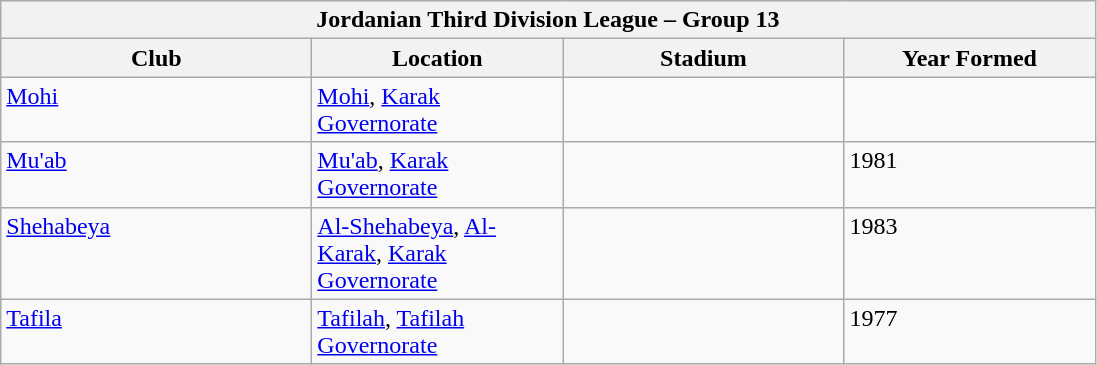<table class="wikitable">
<tr>
<th colspan="4">Jordanian Third Division League – Group 13</th>
</tr>
<tr>
<th style="width:200px;">Club</th>
<th style="width:160px;">Location</th>
<th style="width:180px;">Stadium</th>
<th style="width:160px;">Year Formed</th>
</tr>
<tr style="vertical-align:top;">
<td><a href='#'>Mohi</a></td>
<td><a href='#'>Mohi</a>, <a href='#'>Karak Governorate</a></td>
<td></td>
<td></td>
</tr>
<tr style="vertical-align:top;">
<td><a href='#'>Mu'ab</a></td>
<td><a href='#'>Mu'ab</a>, <a href='#'>Karak Governorate</a></td>
<td></td>
<td>1981</td>
</tr>
<tr style="vertical-align:top;">
<td><a href='#'>Shehabeya</a></td>
<td><a href='#'>Al-Shehabeya</a>, <a href='#'>Al-Karak</a>, <a href='#'>Karak Governorate</a></td>
<td></td>
<td>1983</td>
</tr>
<tr style="vertical-align:top;">
<td><a href='#'>Tafila</a></td>
<td><a href='#'>Tafilah</a>, <a href='#'>Tafilah Governorate</a></td>
<td></td>
<td>1977</td>
</tr>
</table>
